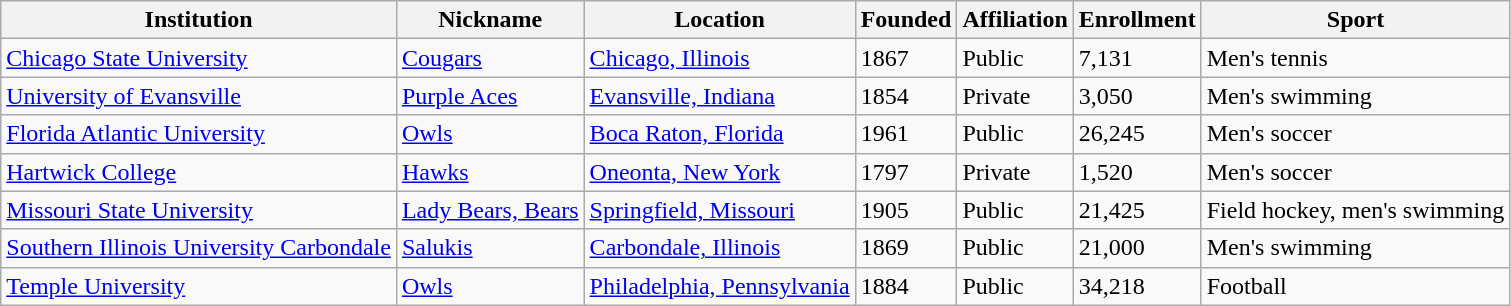<table class="wikitable">
<tr>
<th>Institution</th>
<th>Nickname</th>
<th>Location</th>
<th>Founded</th>
<th>Affiliation</th>
<th>Enrollment</th>
<th>Sport</th>
</tr>
<tr>
<td><a href='#'>Chicago State University</a></td>
<td><a href='#'>Cougars</a></td>
<td><a href='#'>Chicago, Illinois</a></td>
<td>1867</td>
<td>Public</td>
<td>7,131</td>
<td>Men's tennis</td>
</tr>
<tr>
<td><a href='#'>University of Evansville</a></td>
<td><a href='#'>Purple Aces</a></td>
<td><a href='#'>Evansville, Indiana</a></td>
<td>1854</td>
<td>Private</td>
<td>3,050</td>
<td>Men's swimming</td>
</tr>
<tr>
<td><a href='#'>Florida Atlantic University</a></td>
<td><a href='#'>Owls</a></td>
<td><a href='#'>Boca Raton, Florida</a></td>
<td>1961</td>
<td>Public</td>
<td>26,245</td>
<td>Men's soccer</td>
</tr>
<tr>
<td><a href='#'>Hartwick College</a></td>
<td><a href='#'>Hawks</a></td>
<td><a href='#'>Oneonta, New York</a></td>
<td>1797</td>
<td>Private</td>
<td>1,520</td>
<td>Men's soccer</td>
</tr>
<tr>
<td><a href='#'>Missouri State University</a></td>
<td><a href='#'>Lady Bears, Bears</a></td>
<td><a href='#'>Springfield, Missouri</a></td>
<td>1905</td>
<td>Public</td>
<td>21,425</td>
<td>Field hockey, men's swimming</td>
</tr>
<tr>
<td><a href='#'>Southern Illinois University Carbondale</a></td>
<td><a href='#'>Salukis</a></td>
<td><a href='#'>Carbondale, Illinois</a></td>
<td>1869</td>
<td>Public</td>
<td>21,000</td>
<td>Men's swimming</td>
</tr>
<tr>
<td><a href='#'>Temple University</a></td>
<td><a href='#'>Owls</a></td>
<td><a href='#'>Philadelphia, Pennsylvania</a></td>
<td>1884</td>
<td>Public</td>
<td>34,218</td>
<td>Football</td>
</tr>
</table>
